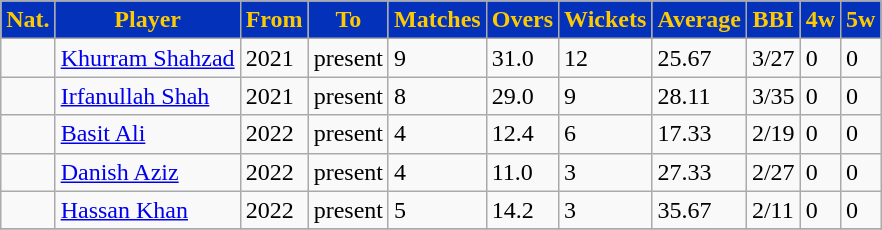<table class="wikitable sortable" style="font-size:100%">
<tr>
<th style="text-align:center; background:#0331BA; color:#FDCA01;">Nat.</th>
<th style="text-align:center; background:#0331BA; color:#FDCA01;">Player</th>
<th style="text-align:center; background:#0331BA; color:#FDCA01;">From</th>
<th style="text-align:center; background:#0331BA; color:#FDCA01;">To</th>
<th style="text-align:center; background:#0331BA; color:#FDCA01;">Matches</th>
<th style="text-align:center; background:#0331BA; color:#FDCA01;">Overs</th>
<th style="text-align:center; background:#0331BA; color:#FDCA01;">Wickets</th>
<th style="text-align:center; background:#0331BA; color:#FDCA01;">Average</th>
<th style="text-align:center; background:#0331BA; color:#FDCA01;">BBI</th>
<th style="text-align:center; background:#0331BA; color:#FDCA01;">4w</th>
<th style="text-align:center; background:#0331BA; color:#FDCA01;">5w</th>
</tr>
<tr>
<td></td>
<td><a href='#'>Khurram Shahzad</a></td>
<td>2021</td>
<td>present</td>
<td>9</td>
<td>31.0</td>
<td>12</td>
<td>25.67</td>
<td>3/27</td>
<td>0</td>
<td>0</td>
</tr>
<tr>
<td></td>
<td><a href='#'>Irfanullah Shah</a></td>
<td>2021</td>
<td>present</td>
<td>8</td>
<td>29.0</td>
<td>9</td>
<td>28.11</td>
<td>3/35</td>
<td>0</td>
<td>0</td>
</tr>
<tr>
<td></td>
<td><a href='#'>Basit Ali</a></td>
<td>2022</td>
<td>present</td>
<td>4</td>
<td>12.4</td>
<td>6</td>
<td>17.33</td>
<td>2/19</td>
<td>0</td>
<td>0</td>
</tr>
<tr>
<td></td>
<td><a href='#'>Danish Aziz</a></td>
<td>2022</td>
<td>present</td>
<td>4</td>
<td>11.0</td>
<td>3</td>
<td>27.33</td>
<td>2/27</td>
<td>0</td>
<td>0</td>
</tr>
<tr>
<td></td>
<td><a href='#'>Hassan Khan</a></td>
<td>2022</td>
<td>present</td>
<td>5</td>
<td>14.2</td>
<td>3</td>
<td>35.67</td>
<td>2/11</td>
<td>0</td>
<td>0</td>
</tr>
<tr>
</tr>
</table>
